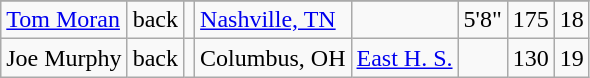<table class="wikitable">
<tr>
</tr>
<tr>
<td><a href='#'>Tom Moran</a></td>
<td>back</td>
<td></td>
<td><a href='#'>Nashville, TN</a></td>
<td></td>
<td>5'8"</td>
<td>175</td>
<td>18</td>
</tr>
<tr>
<td>Joe Murphy</td>
<td>back</td>
<td></td>
<td>Columbus, OH</td>
<td><a href='#'>East H. S.</a></td>
<td></td>
<td>130</td>
<td>19</td>
</tr>
</table>
